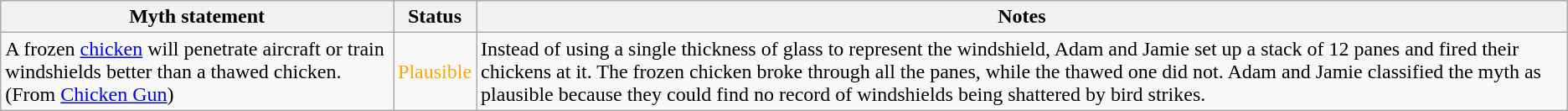<table class="wikitable plainrowheaders">
<tr>
<th>Myth statement</th>
<th>Status</th>
<th>Notes</th>
</tr>
<tr>
<td>A frozen <a href='#'>chicken</a> will penetrate aircraft or train windshields better than a thawed chicken. (From <a href='#'>Chicken Gun</a>)</td>
<td style="color:orange">Plausible</td>
<td>Instead of using a single thickness of glass to represent the windshield, Adam and Jamie set up a stack of 12 panes and fired their chickens at it. The frozen chicken broke through all the panes, while the thawed one did not. Adam and Jamie classified the myth as plausible because they could find no record of windshields being shattered by bird strikes.</td>
</tr>
</table>
